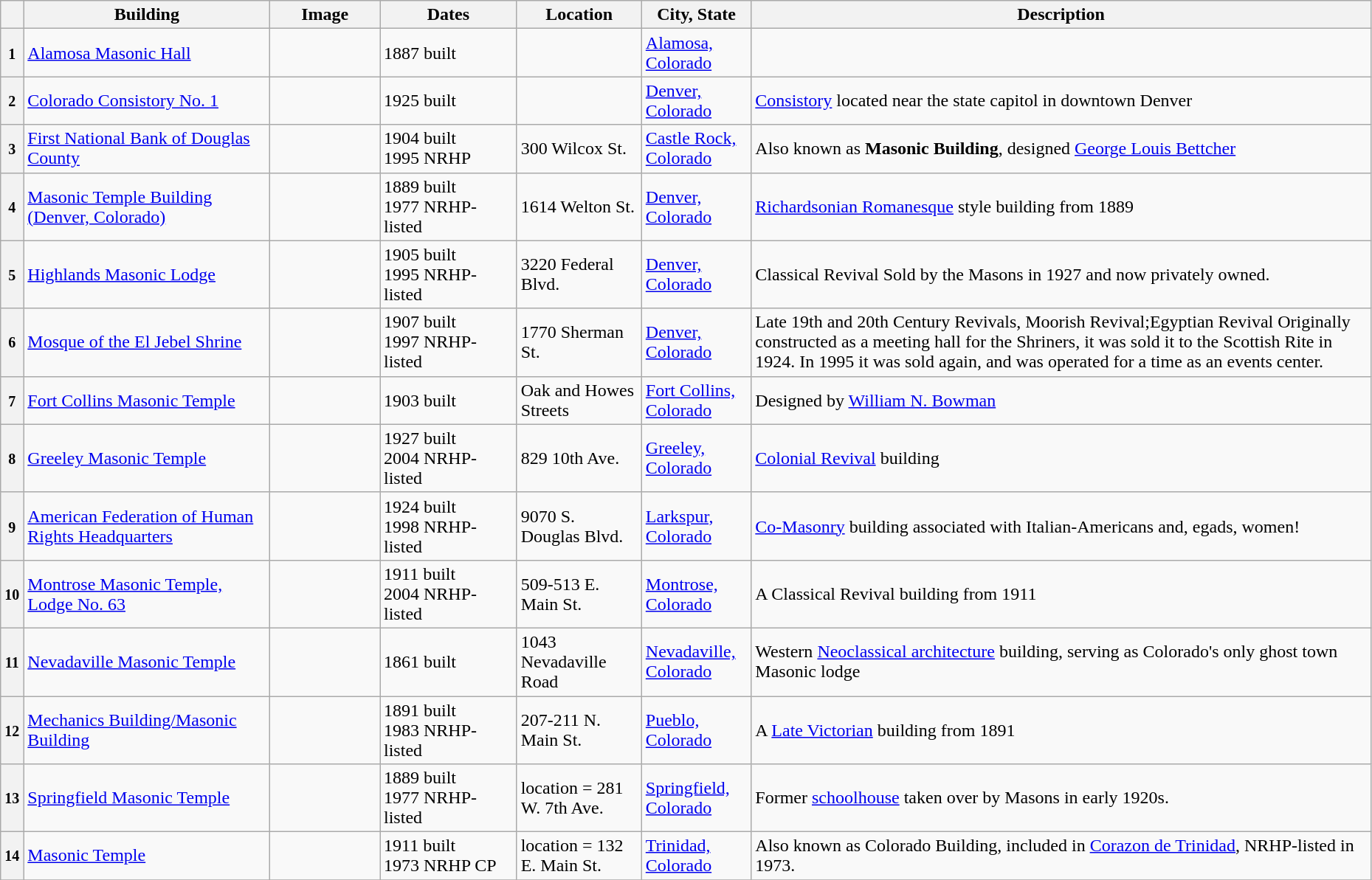<table class="wikitable sortable" style="width:98%">
<tr>
<th></th>
<th width = 18%><strong>Building</strong></th>
<th width = 8% class="unsortable"><strong>Image</strong></th>
<th width = 10%><strong>Dates</strong></th>
<th><strong>Location</strong></th>
<th width = 8%><strong>City, State</strong></th>
<th class="unsortable"><strong>Description</strong></th>
</tr>
<tr ->
<th><small>1</small></th>
<td><a href='#'>Alamosa Masonic Hall</a></td>
<td></td>
<td>1887 built</td>
<td><small></small></td>
<td><a href='#'>Alamosa, Colorado</a></td>
<td></td>
</tr>
<tr ->
<th><small>2</small></th>
<td><a href='#'>Colorado Consistory No. 1</a></td>
<td></td>
<td>1925 built</td>
<td><br><small></small></td>
<td><a href='#'>Denver, Colorado</a></td>
<td><a href='#'>Consistory</a> located near the state capitol in downtown Denver</td>
</tr>
<tr ->
<th><small>3</small></th>
<td><a href='#'>First National Bank of Douglas County</a></td>
<td></td>
<td>1904 built<br>1995 NRHP</td>
<td>300 Wilcox St.<br></td>
<td><a href='#'>Castle Rock, Colorado</a></td>
<td>Also known as <strong>Masonic Building</strong>, designed <a href='#'>George Louis Bettcher</a></td>
</tr>
<tr ->
<th><small>4</small></th>
<td><a href='#'>Masonic Temple Building (Denver, Colorado)</a></td>
<td></td>
<td>1889 built<br>1977 NRHP-listed</td>
<td>1614 Welton St.<br><small></small></td>
<td><a href='#'>Denver, Colorado</a></td>
<td><a href='#'>Richardsonian Romanesque</a> style building from 1889</td>
</tr>
<tr ->
<th><small>5</small></th>
<td><a href='#'>Highlands Masonic Lodge</a></td>
<td></td>
<td>1905 built<br>1995 NRHP-listed</td>
<td>3220 Federal Blvd.<br><small></small></td>
<td><a href='#'>Denver, Colorado</a></td>
<td>Classical Revival Sold by the Masons in 1927 and now privately owned.</td>
</tr>
<tr ->
<th><small>6</small></th>
<td><a href='#'>Mosque of the El Jebel Shrine</a></td>
<td></td>
<td>1907 built<br>1997 NRHP-listed</td>
<td>1770 Sherman St.<br><small></small></td>
<td><a href='#'>Denver, Colorado</a></td>
<td>Late 19th and 20th Century Revivals, Moorish Revival;Egyptian Revival Originally constructed as a meeting hall for the Shriners, it was sold it to the Scottish Rite in 1924.  In 1995 it was sold again, and was operated for a time as an events center.</td>
</tr>
<tr ->
<th><small>7</small></th>
<td><a href='#'>Fort Collins Masonic Temple</a></td>
<td></td>
<td>1903 built</td>
<td>Oak and Howes Streets<br><small></small></td>
<td><a href='#'>Fort Collins, Colorado</a></td>
<td>Designed by <a href='#'>William N. Bowman</a></td>
</tr>
<tr ->
<th><small>8</small></th>
<td><a href='#'>Greeley Masonic Temple</a></td>
<td></td>
<td>1927 built<br>2004 NRHP-listed</td>
<td>829 10th Ave.<br><small></small></td>
<td><a href='#'>Greeley, Colorado</a></td>
<td><a href='#'>Colonial Revival</a> building</td>
</tr>
<tr ->
<th><small>9</small></th>
<td><a href='#'>American Federation of Human Rights Headquarters</a></td>
<td></td>
<td>1924 built<br>1998 NRHP-listed</td>
<td>9070 S. Douglas Blvd.<br><small></small></td>
<td><a href='#'>Larkspur, Colorado</a></td>
<td><a href='#'>Co-Masonry</a> building associated with Italian-Americans and, egads, women!</td>
</tr>
<tr ->
<th><small>10</small></th>
<td><a href='#'>Montrose Masonic Temple, Lodge No. 63</a></td>
<td></td>
<td>1911 built<br>2004 NRHP-listed</td>
<td>509-513 E. Main St.<br><small></small></td>
<td><a href='#'>Montrose, Colorado</a></td>
<td>A Classical Revival building from 1911</td>
</tr>
<tr ->
<th><small>11</small></th>
<td><a href='#'>Nevadaville Masonic Temple</a></td>
<td></td>
<td>1861 built<br></td>
<td>1043 Nevadaville Road<br><small></small></td>
<td><a href='#'>Nevadaville, Colorado</a></td>
<td>Western <a href='#'>Neoclassical architecture</a> building, serving as Colorado's only ghost town Masonic lodge</td>
</tr>
<tr ->
<th><small>12</small></th>
<td><a href='#'>Mechanics Building/Masonic Building</a></td>
<td></td>
<td>1891 built<br>1983 NRHP-listed</td>
<td>207-211 N. Main St.<br><small></small></td>
<td><a href='#'>Pueblo, Colorado</a></td>
<td>A <a href='#'>Late Victorian</a> building from 1891</td>
</tr>
<tr ->
<th><small>13</small></th>
<td><a href='#'>Springfield Masonic Temple</a></td>
<td></td>
<td>1889 built<br>1977 NRHP-listed</td>
<td>location = 281 W. 7th Ave.<br><small></small></td>
<td><a href='#'>Springfield, Colorado</a></td>
<td>Former <a href='#'>schoolhouse</a> taken over by Masons in early 1920s.</td>
</tr>
<tr ->
<th><small>14</small></th>
<td><a href='#'>Masonic Temple</a></td>
<td></td>
<td>1911 built<br>1973 NRHP CP</td>
<td>location = 132 E. Main St.<br><small></small></td>
<td><a href='#'>Trinidad, Colorado</a></td>
<td>Also known as Colorado Building, included in <a href='#'>Corazon de Trinidad</a>, NRHP-listed in 1973.</td>
</tr>
<tr ->
</tr>
</table>
